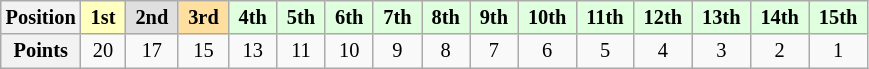<table class="wikitable" style="font-size:85%; text-align:center">
<tr>
<th>Position</th>
<td style="background:#ffffbf;"> <strong>1st</strong> </td>
<td style="background:#dfdfdf;"> <strong>2nd</strong> </td>
<td style="background:#ffdf9f;"> <strong>3rd</strong> </td>
<td style="background:#dfffdf;"> <strong>4th</strong> </td>
<td style="background:#dfffdf;"> <strong>5th</strong> </td>
<td style="background:#dfffdf;"> <strong>6th</strong> </td>
<td style="background:#dfffdf;"> <strong>7th</strong> </td>
<td style="background:#dfffdf;"> <strong>8th</strong> </td>
<td style="background:#dfffdf;"> <strong>9th</strong> </td>
<td style="background:#dfffdf;"> <strong>10th</strong> </td>
<td style="background:#dfffdf;"> <strong>11th</strong> </td>
<td style="background:#dfffdf;"> <strong>12th</strong> </td>
<td style="background:#dfffdf;"> <strong>13th</strong> </td>
<td style="background:#dfffdf;"> <strong>14th</strong> </td>
<td style="background:#dfffdf;"> <strong>15th</strong> </td>
</tr>
<tr>
<th>Points</th>
<td>20</td>
<td>17</td>
<td>15</td>
<td>13</td>
<td>11</td>
<td>10</td>
<td>9</td>
<td>8</td>
<td>7</td>
<td>6</td>
<td>5</td>
<td>4</td>
<td>3</td>
<td>2</td>
<td>1</td>
</tr>
</table>
